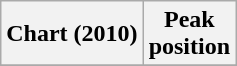<table class="wikitable plainrowheaders">
<tr>
<th scope="col">Chart (2010)</th>
<th scope="col">Peak<br>position</th>
</tr>
<tr>
</tr>
</table>
